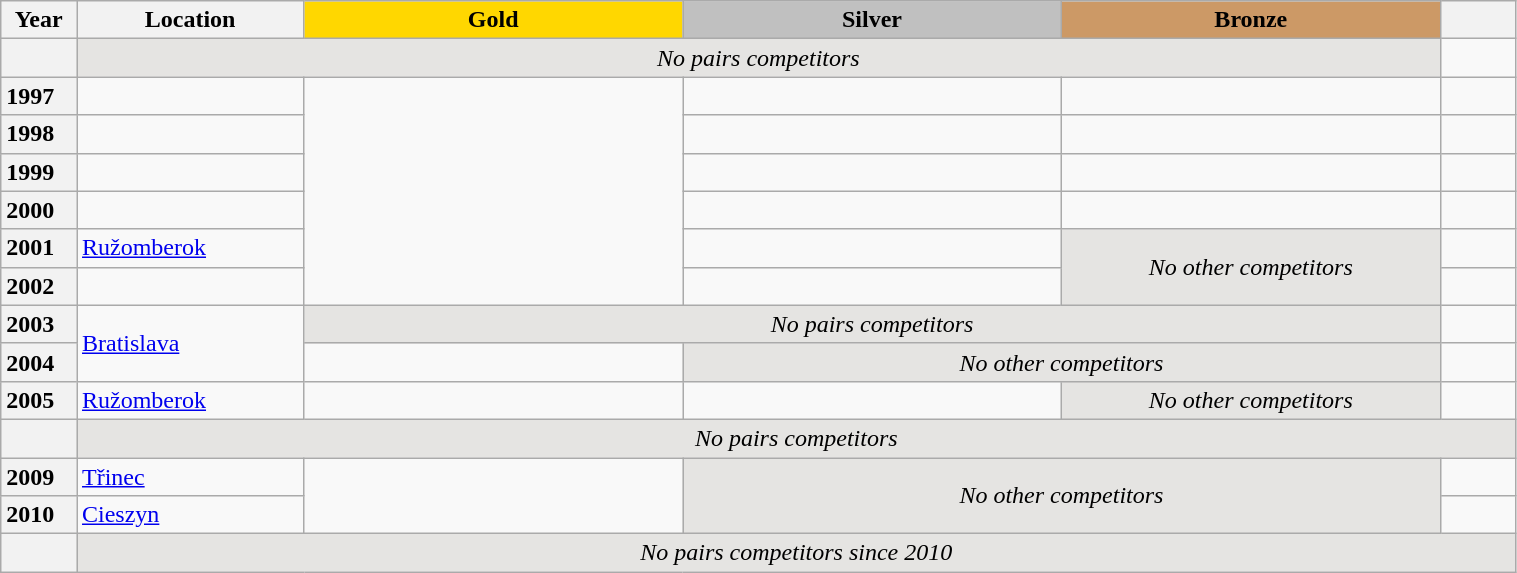<table class="wikitable unsortable" style="text-align:left; width:80%">
<tr>
<th scope="col" style="text-align:center; width:5%">Year</th>
<th scope="col" style="text-align:center; width:15%">Location</th>
<th scope="col" style="text-align:center; width:25%; background:gold">Gold</th>
<th scope="col" style="text-align:center; width:25%; background:silver">Silver</th>
<th scope="col" style="text-align:center; width:25%; background:#c96">Bronze</th>
<th scope="col" style="text-align:center; width:5%"></th>
</tr>
<tr>
<th scope="row" style="text-align:left"></th>
<td colspan="4" align="center" bgcolor="e5e4e2"><em>No pairs competitors</em></td>
<td></td>
</tr>
<tr>
<th scope="row" style="text-align:left">1997</th>
<td></td>
<td rowspan="6"></td>
<td></td>
<td></td>
<td></td>
</tr>
<tr>
<th scope="row" style="text-align:left">1998</th>
<td></td>
<td></td>
<td></td>
<td></td>
</tr>
<tr>
<th scope="row" style="text-align:left">1999</th>
<td></td>
<td></td>
<td></td>
<td></td>
</tr>
<tr>
<th scope="row" style="text-align:left">2000</th>
<td></td>
<td></td>
<td></td>
<td></td>
</tr>
<tr>
<th scope="row" style="text-align:left">2001</th>
<td><a href='#'>Ružomberok</a></td>
<td></td>
<td rowspan="2" align="center" bgcolor="e5e4e2"><em>No other competitors</em></td>
<td></td>
</tr>
<tr>
<th scope="row" style="text-align:left">2002</th>
<td></td>
<td></td>
<td></td>
</tr>
<tr>
<th scope="row" style="text-align:left">2003</th>
<td rowspan="2"><a href='#'>Bratislava</a></td>
<td colspan="3" align="center" bgcolor="e5e4e2"><em>No pairs competitors</em></td>
<td></td>
</tr>
<tr>
<th scope="row" style="text-align:left">2004</th>
<td></td>
<td colspan="2" align="center" bgcolor="e5e4e2"><em>No other competitors</em></td>
<td></td>
</tr>
<tr>
<th scope="row" style="text-align:left">2005</th>
<td><a href='#'>Ružomberok</a></td>
<td></td>
<td></td>
<td align="center" bgcolor="e5e4e2"><em>No other competitors</em></td>
<td></td>
</tr>
<tr>
<th scope="row" style="text-align:left"></th>
<td colspan="5" align="center" bgcolor="e5e4e2"><em>No pairs competitors</em></td>
</tr>
<tr>
<th scope="row" style="text-align:left">2009</th>
<td> <a href='#'>Třinec</a></td>
<td rowspan="2"></td>
<td colspan="2" rowspan="2" align="center" bgcolor="e5e4e2"><em>No other competitors</em></td>
<td></td>
</tr>
<tr>
<th scope="row" style="text-align:left">2010</th>
<td> <a href='#'>Cieszyn</a></td>
<td></td>
</tr>
<tr>
<th scope="row" style="text-align:left"></th>
<td colspan="5" align="center" bgcolor="e5e4e2"><em>No pairs competitors since 2010</em></td>
</tr>
</table>
